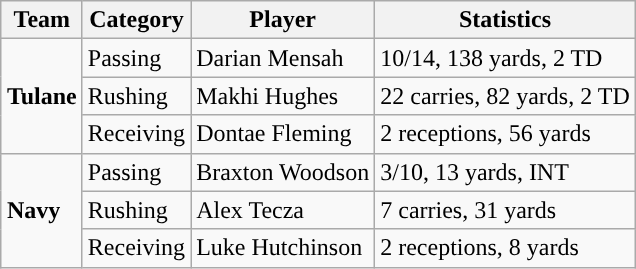<table class="wikitable" style="float: right;">
<tr>
<th>Team</th>
<th>Category</th>
<th>Player</th>
<th>Statistics</th>
</tr>
<tr>
<td rowspan=3><strong>Tulane</strong></td>
<td>Passing</td>
<td>Darian Mensah</td>
<td>10/14, 138 yards, 2 TD</td>
</tr>
<tr>
<td>Rushing</td>
<td>Makhi Hughes</td>
<td>22 carries, 82 yards, 2 TD</td>
</tr>
<tr>
<td>Receiving</td>
<td>Dontae Fleming</td>
<td>2 receptions, 56 yards</td>
</tr>
<tr>
<td rowspan=3><strong>Navy</strong></td>
<td>Passing</td>
<td>Braxton Woodson</td>
<td>3/10, 13 yards, INT</td>
</tr>
<tr>
<td>Rushing</td>
<td>Alex Tecza</td>
<td>7 carries, 31 yards</td>
</tr>
<tr>
<td>Receiving</td>
<td>Luke Hutchinson</td>
<td>2 receptions, 8 yards</td>
</tr>
</table>
